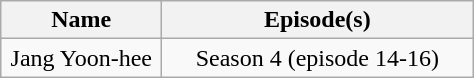<table class="wikitable" style="text-align:center;">
<tr>
<th width=100>Name</th>
<th width=200>Episode(s)</th>
</tr>
<tr>
<td>Jang Yoon-hee</td>
<td>Season 4 (episode 14-16)</td>
</tr>
</table>
